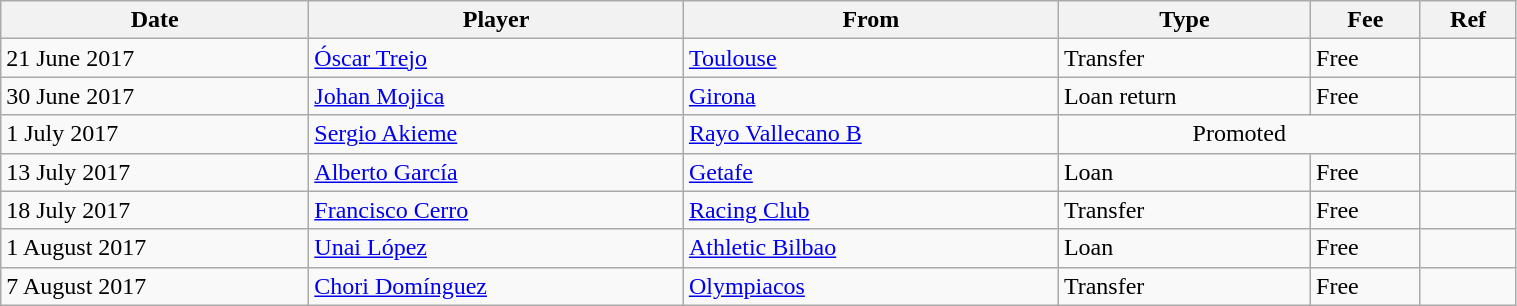<table class="wikitable" style="width:80%;">
<tr>
<th><strong>Date</strong></th>
<th><strong>Player</strong></th>
<th><strong>From</strong></th>
<th><strong>Type</strong></th>
<th><strong>Fee</strong></th>
<th><strong>Ref</strong></th>
</tr>
<tr>
<td>21 June 2017</td>
<td> <a href='#'>Óscar Trejo</a></td>
<td> <a href='#'>Toulouse</a></td>
<td>Transfer</td>
<td>Free</td>
<td></td>
</tr>
<tr>
<td>30 June 2017</td>
<td> <a href='#'>Johan Mojica</a></td>
<td> <a href='#'>Girona</a></td>
<td>Loan return</td>
<td>Free</td>
<td></td>
</tr>
<tr>
<td>1 July 2017</td>
<td> <a href='#'>Sergio Akieme</a></td>
<td> <a href='#'>Rayo Vallecano B</a></td>
<td colspan=2 align=center>Promoted</td>
<td></td>
</tr>
<tr>
<td>13 July 2017</td>
<td> <a href='#'>Alberto García</a></td>
<td> <a href='#'>Getafe</a></td>
<td>Loan</td>
<td>Free</td>
<td></td>
</tr>
<tr>
<td>18 July 2017</td>
<td> <a href='#'>Francisco Cerro</a></td>
<td> <a href='#'>Racing Club</a></td>
<td>Transfer</td>
<td>Free</td>
<td></td>
</tr>
<tr>
<td>1 August 2017</td>
<td> <a href='#'>Unai López</a></td>
<td> <a href='#'>Athletic Bilbao</a></td>
<td>Loan</td>
<td>Free</td>
<td></td>
</tr>
<tr>
<td>7 August 2017</td>
<td> <a href='#'>Chori Domínguez</a></td>
<td> <a href='#'>Olympiacos</a></td>
<td>Transfer</td>
<td>Free</td>
<td></td>
</tr>
</table>
